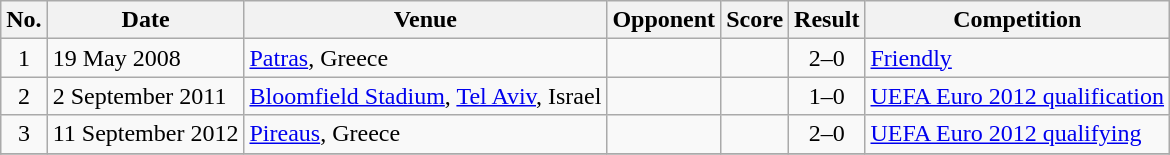<table class="wikitable sortable">
<tr>
<th scope="col">No.</th>
<th scope="col">Date</th>
<th scope="col">Venue</th>
<th scope="col">Opponent</th>
<th scope="col">Score</th>
<th scope="col">Result</th>
<th scope="col">Competition</th>
</tr>
<tr>
<td style="text-align:center">1</td>
<td>19 May 2008</td>
<td><a href='#'>Patras</a>, Greece</td>
<td></td>
<td></td>
<td style="text-align:center">2–0</td>
<td><a href='#'>Friendly</a></td>
</tr>
<tr>
<td style="text-align:center">2</td>
<td>2 September 2011</td>
<td><a href='#'>Bloomfield Stadium</a>, <a href='#'>Tel Aviv</a>, Israel</td>
<td></td>
<td></td>
<td style="text-align:center">1–0</td>
<td><a href='#'>UEFA Euro 2012 qualification</a></td>
</tr>
<tr>
<td style="text-align:center">3</td>
<td>11 September 2012</td>
<td><a href='#'>Pireaus</a>, Greece</td>
<td></td>
<td></td>
<td style="text-align:center">2–0</td>
<td><a href='#'>UEFA Euro 2012 qualifying</a></td>
</tr>
<tr>
</tr>
</table>
